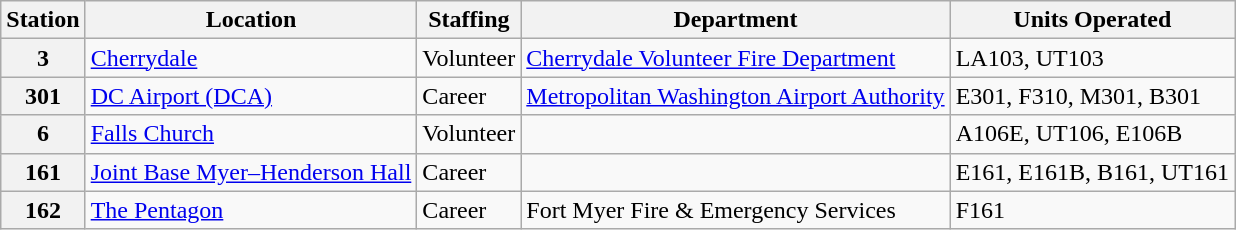<table class="wikitable">
<tr>
<th>Station</th>
<th>Location</th>
<th>Staffing</th>
<th>Department</th>
<th>Units Operated</th>
</tr>
<tr>
<th>3</th>
<td><a href='#'>Cherrydale</a></td>
<td>Volunteer</td>
<td><a href='#'>Cherrydale Volunteer Fire Department</a></td>
<td>LA103, UT103</td>
</tr>
<tr>
<th>301</th>
<td><a href='#'>DC Airport (DCA)</a></td>
<td>Career</td>
<td><a href='#'>Metropolitan Washington Airport Authority</a></td>
<td>E301, F310, M301, B301</td>
</tr>
<tr>
<th>6</th>
<td><a href='#'>Falls Church</a></td>
<td>Volunteer</td>
<td></td>
<td>A106E, UT106, E106B</td>
</tr>
<tr>
<th>161</th>
<td><a href='#'>Joint Base Myer–Henderson Hall</a></td>
<td>Career</td>
<td></td>
<td>E161, E161B, B161, UT161</td>
</tr>
<tr>
<th>162</th>
<td><a href='#'>The Pentagon</a></td>
<td>Career</td>
<td>Fort Myer Fire & Emergency Services</td>
<td>F161</td>
</tr>
</table>
